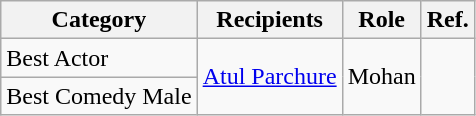<table class="wikitable">
<tr>
<th>Category</th>
<th>Recipients</th>
<th>Role</th>
<th>Ref.</th>
</tr>
<tr>
<td>Best Actor</td>
<td rowspan="2"><a href='#'>Atul Parchure</a></td>
<td rowspan="2">Mohan</td>
<td rowspan="2"></td>
</tr>
<tr>
<td>Best Comedy Male</td>
</tr>
</table>
